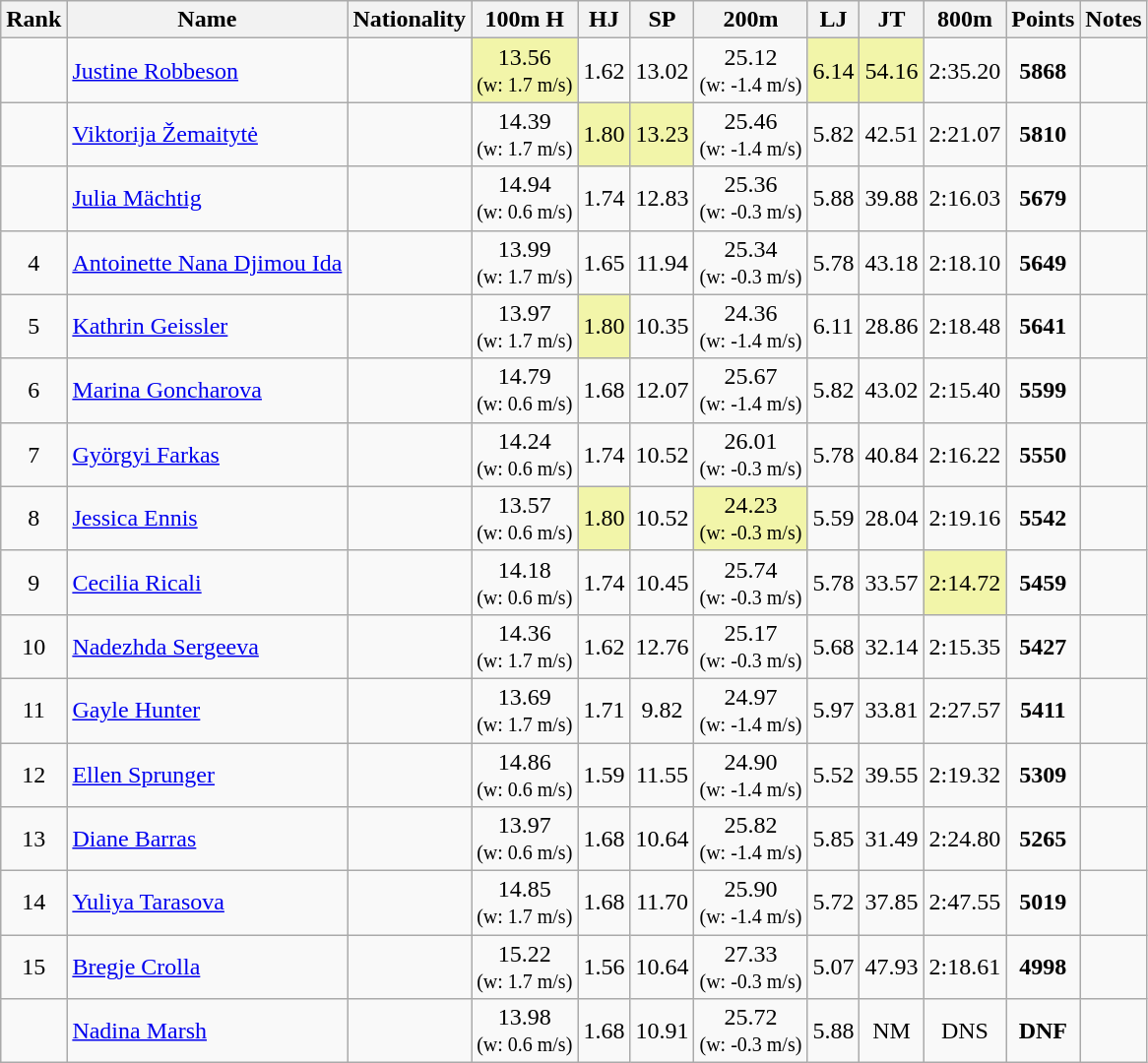<table class="wikitable sortable" style="text-align:center">
<tr>
<th>Rank</th>
<th>Name</th>
<th>Nationality</th>
<th>100m H</th>
<th>HJ</th>
<th>SP</th>
<th>200m</th>
<th>LJ</th>
<th>JT</th>
<th>800m</th>
<th>Points</th>
<th>Notes</th>
</tr>
<tr>
<td></td>
<td align=left><a href='#'>Justine Robbeson</a></td>
<td align=left></td>
<td bgcolor=#F2F5A9>13.56<br><small>(w: 1.7 m/s)</small></td>
<td>1.62</td>
<td>13.02</td>
<td>25.12<br><small>(w: -1.4 m/s)</small></td>
<td bgcolor=#F2F5A9>6.14</td>
<td bgcolor=#F2F5A9>54.16</td>
<td>2:35.20</td>
<td><strong>5868</strong></td>
<td></td>
</tr>
<tr>
<td></td>
<td align=left><a href='#'>Viktorija Žemaitytė</a></td>
<td align=left></td>
<td>14.39<br><small>(w: 1.7 m/s)</small></td>
<td bgcolor=#F2F5A9>1.80</td>
<td bgcolor=#F2F5A9>13.23</td>
<td>25.46<br><small>(w: -1.4 m/s)</small></td>
<td>5.82</td>
<td>42.51</td>
<td>2:21.07</td>
<td><strong>5810</strong></td>
<td></td>
</tr>
<tr>
<td></td>
<td align=left><a href='#'>Julia Mächtig</a></td>
<td align=left></td>
<td>14.94<br><small>(w: 0.6 m/s)</small></td>
<td>1.74</td>
<td>12.83</td>
<td>25.36<br><small>(w: -0.3 m/s)</small></td>
<td>5.88</td>
<td>39.88</td>
<td>2:16.03</td>
<td><strong>5679</strong></td>
<td></td>
</tr>
<tr>
<td>4</td>
<td align=left><a href='#'>Antoinette Nana Djimou Ida</a></td>
<td align=left></td>
<td>13.99<br><small>(w: 1.7 m/s)</small></td>
<td>1.65</td>
<td>11.94</td>
<td>25.34<br><small>(w: -0.3 m/s)</small></td>
<td>5.78</td>
<td>43.18</td>
<td>2:18.10</td>
<td><strong>5649</strong></td>
<td></td>
</tr>
<tr>
<td>5</td>
<td align=left><a href='#'>Kathrin Geissler</a></td>
<td align=left></td>
<td>13.97<br><small>(w: 1.7 m/s)</small></td>
<td bgcolor=#F2F5A9>1.80</td>
<td>10.35</td>
<td>24.36<br><small>(w: -1.4 m/s)</small></td>
<td>6.11</td>
<td>28.86</td>
<td>2:18.48</td>
<td><strong>5641</strong></td>
<td></td>
</tr>
<tr>
<td>6</td>
<td align=left><a href='#'>Marina Goncharova</a></td>
<td align=left></td>
<td>14.79<br><small>(w: 0.6 m/s)</small></td>
<td>1.68</td>
<td>12.07</td>
<td>25.67<br><small>(w: -1.4 m/s)</small></td>
<td>5.82</td>
<td>43.02</td>
<td>2:15.40</td>
<td><strong>5599</strong></td>
<td></td>
</tr>
<tr>
<td>7</td>
<td align=left><a href='#'>Györgyi Farkas</a></td>
<td align=left></td>
<td>14.24<br><small>(w: 0.6 m/s)</small></td>
<td>1.74</td>
<td>10.52</td>
<td>26.01<br><small>(w: -0.3 m/s)</small></td>
<td>5.78</td>
<td>40.84</td>
<td>2:16.22</td>
<td><strong>5550</strong></td>
<td></td>
</tr>
<tr>
<td>8</td>
<td align=left><a href='#'>Jessica Ennis</a></td>
<td align=left></td>
<td>13.57<br><small>(w: 0.6 m/s)</small></td>
<td bgcolor=#F2F5A9>1.80</td>
<td>10.52</td>
<td bgcolor=#F2F5A9>24.23<br><small>(w: -0.3 m/s)</small></td>
<td>5.59</td>
<td>28.04</td>
<td>2:19.16</td>
<td><strong>5542</strong></td>
<td></td>
</tr>
<tr>
<td>9</td>
<td align=left><a href='#'>Cecilia Ricali</a></td>
<td align=left></td>
<td>14.18<br><small>(w: 0.6 m/s)</small></td>
<td>1.74</td>
<td>10.45</td>
<td>25.74<br><small>(w: -0.3 m/s)</small></td>
<td>5.78</td>
<td>33.57</td>
<td bgcolor=#F2F5A9>2:14.72</td>
<td><strong>5459</strong></td>
<td></td>
</tr>
<tr>
<td>10</td>
<td align=left><a href='#'>Nadezhda Sergeeva</a></td>
<td align=left></td>
<td>14.36<br><small>(w: 1.7 m/s)</small></td>
<td>1.62</td>
<td>12.76</td>
<td>25.17<br><small>(w: -0.3 m/s)</small></td>
<td>5.68</td>
<td>32.14</td>
<td>2:15.35</td>
<td><strong>5427</strong></td>
<td></td>
</tr>
<tr>
<td>11</td>
<td align=left><a href='#'>Gayle Hunter</a></td>
<td align=left></td>
<td>13.69<br><small>(w: 1.7 m/s)</small></td>
<td>1.71</td>
<td>9.82</td>
<td>24.97<br><small>(w: -1.4 m/s)</small></td>
<td>5.97</td>
<td>33.81</td>
<td>2:27.57</td>
<td><strong>5411</strong></td>
<td></td>
</tr>
<tr>
<td>12</td>
<td align=left><a href='#'>Ellen Sprunger</a></td>
<td align=left></td>
<td>14.86<br><small>(w: 0.6 m/s)</small></td>
<td>1.59</td>
<td>11.55</td>
<td>24.90<br><small>(w: -1.4 m/s)</small></td>
<td>5.52</td>
<td>39.55</td>
<td>2:19.32</td>
<td><strong>5309</strong></td>
<td></td>
</tr>
<tr>
<td>13</td>
<td align=left><a href='#'>Diane Barras</a></td>
<td align=left></td>
<td>13.97<br><small>(w: 0.6 m/s)</small></td>
<td>1.68</td>
<td>10.64</td>
<td>25.82<br><small>(w: -1.4 m/s)</small></td>
<td>5.85</td>
<td>31.49</td>
<td>2:24.80</td>
<td><strong>5265</strong></td>
<td></td>
</tr>
<tr>
<td>14</td>
<td align=left><a href='#'>Yuliya Tarasova</a></td>
<td align=left></td>
<td>14.85<br><small>(w: 1.7 m/s)</small></td>
<td>1.68</td>
<td>11.70</td>
<td>25.90<br><small>(w: -1.4 m/s)</small></td>
<td>5.72</td>
<td>37.85</td>
<td>2:47.55</td>
<td><strong>5019</strong></td>
<td></td>
</tr>
<tr>
<td>15</td>
<td align=left><a href='#'>Bregje Crolla</a></td>
<td align=left></td>
<td>15.22<br><small>(w: 1.7 m/s)</small></td>
<td>1.56</td>
<td>10.64</td>
<td>27.33<br><small>(w: -0.3 m/s)</small></td>
<td>5.07</td>
<td>47.93</td>
<td>2:18.61</td>
<td><strong>4998</strong></td>
<td></td>
</tr>
<tr>
<td></td>
<td align=left><a href='#'>Nadina Marsh</a></td>
<td align=left></td>
<td>13.98<br><small>(w: 0.6 m/s)</small></td>
<td>1.68</td>
<td>10.91</td>
<td>25.72<br><small>(w: -0.3 m/s)</small></td>
<td>5.88</td>
<td>NM</td>
<td>DNS</td>
<td><strong>DNF</strong></td>
<td></td>
</tr>
</table>
